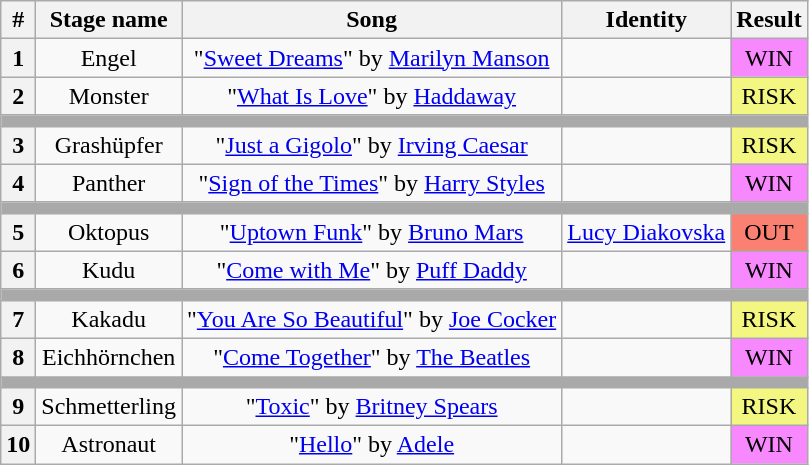<table class="wikitable plainrowheaders" style="text-align: center;">
<tr>
<th>#</th>
<th>Stage name</th>
<th>Song</th>
<th>Identity</th>
<th>Result</th>
</tr>
<tr>
<th>1</th>
<td>Engel</td>
<td>"<a href='#'>Sweet Dreams</a>" by <a href='#'>Marilyn Manson</a></td>
<td></td>
<td bgcolor=#F888FD>WIN</td>
</tr>
<tr>
<th>2</th>
<td>Monster</td>
<td>"<a href='#'>What Is Love</a>" by <a href='#'>Haddaway</a></td>
<td></td>
<td bgcolor="#F3F781">RISK</td>
</tr>
<tr>
<td colspan="5" style="background:darkgray"></td>
</tr>
<tr>
<th>3</th>
<td>Grashüpfer</td>
<td>"<a href='#'>Just a Gigolo</a>" by <a href='#'>Irving Caesar</a></td>
<td></td>
<td bgcolor="#F3F781">RISK</td>
</tr>
<tr>
<th>4</th>
<td>Panther</td>
<td>"<a href='#'>Sign of the Times</a>" by <a href='#'>Harry Styles</a></td>
<td></td>
<td bgcolor=#F888FD>WIN</td>
</tr>
<tr>
<td colspan="5" style="background:darkgray"></td>
</tr>
<tr>
<th>5</th>
<td>Oktopus</td>
<td>"<a href='#'>Uptown Funk</a>" by <a href='#'>Bruno Mars</a></td>
<td><a href='#'>Lucy Diakovska</a></td>
<td bgcolor=salmon>OUT</td>
</tr>
<tr>
<th>6</th>
<td>Kudu</td>
<td>"<a href='#'>Come with Me</a>" by <a href='#'>Puff Daddy</a></td>
<td></td>
<td bgcolor=#F888FD>WIN</td>
</tr>
<tr>
<td colspan="5" style="background:darkgray"></td>
</tr>
<tr>
<th>7</th>
<td>Kakadu</td>
<td>"<a href='#'>You Are So Beautiful</a>" by <a href='#'>Joe Cocker</a></td>
<td></td>
<td bgcolor="#F3F781">RISK</td>
</tr>
<tr>
<th>8</th>
<td>Eichhörnchen</td>
<td>"<a href='#'>Come Together</a>" by <a href='#'>The Beatles</a></td>
<td></td>
<td bgcolor=#F888FD>WIN</td>
</tr>
<tr>
<td colspan="5" style="background:darkgray"></td>
</tr>
<tr>
<th>9</th>
<td>Schmetterling</td>
<td>"<a href='#'>Toxic</a>" by <a href='#'>Britney Spears</a></td>
<td></td>
<td bgcolor="#F3F781">RISK</td>
</tr>
<tr>
<th>10</th>
<td>Astronaut</td>
<td>"<a href='#'>Hello</a>" by <a href='#'>Adele</a></td>
<td></td>
<td bgcolor=#F888FD>WIN</td>
</tr>
</table>
